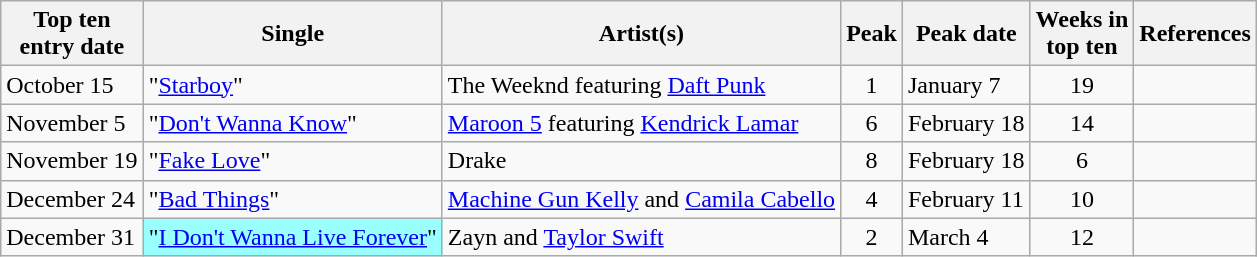<table class="wikitable sortable">
<tr>
<th>Top ten<br>entry date</th>
<th>Single</th>
<th>Artist(s)</th>
<th data-sort-type="number">Peak</th>
<th>Peak date</th>
<th data-sort-type="number">Weeks in<br>top ten</th>
<th>References</th>
</tr>
<tr>
<td>October 15</td>
<td>"<a href='#'>Starboy</a>"</td>
<td>The Weeknd featuring <a href='#'>Daft Punk</a></td>
<td style="text-align:center;">1</td>
<td>January 7</td>
<td style="text-align:center;">19</td>
<td style="text-align:center;"></td>
</tr>
<tr>
<td>November 5</td>
<td>"<a href='#'>Don't Wanna Know</a>"</td>
<td><a href='#'>Maroon 5</a> featuring <a href='#'>Kendrick Lamar</a></td>
<td style="text-align:center;">6</td>
<td>February 18</td>
<td style="text-align:center;">14</td>
<td style="text-align:center;"></td>
</tr>
<tr>
<td>November 19</td>
<td>"<a href='#'>Fake Love</a>"</td>
<td>Drake</td>
<td style="text-align:center;">8</td>
<td>February 18</td>
<td style="text-align:center;">6</td>
<td style="text-align:center;"></td>
</tr>
<tr>
<td>December 24</td>
<td>"<a href='#'>Bad Things</a>"</td>
<td><a href='#'>Machine Gun Kelly</a> and <a href='#'>Camila Cabello</a></td>
<td style="text-align:center;">4</td>
<td>February 11</td>
<td style="text-align:center;">10</td>
<td style="text-align:center;"></td>
</tr>
<tr>
<td>December 31</td>
<td style="background:#9ff;">"<a href='#'>I Don't Wanna Live Forever</a>" </td>
<td>Zayn and <a href='#'>Taylor Swift</a></td>
<td style="text-align:center;">2</td>
<td>March 4</td>
<td style="text-align:center;">12</td>
<td style="text-align:center;"></td>
</tr>
</table>
